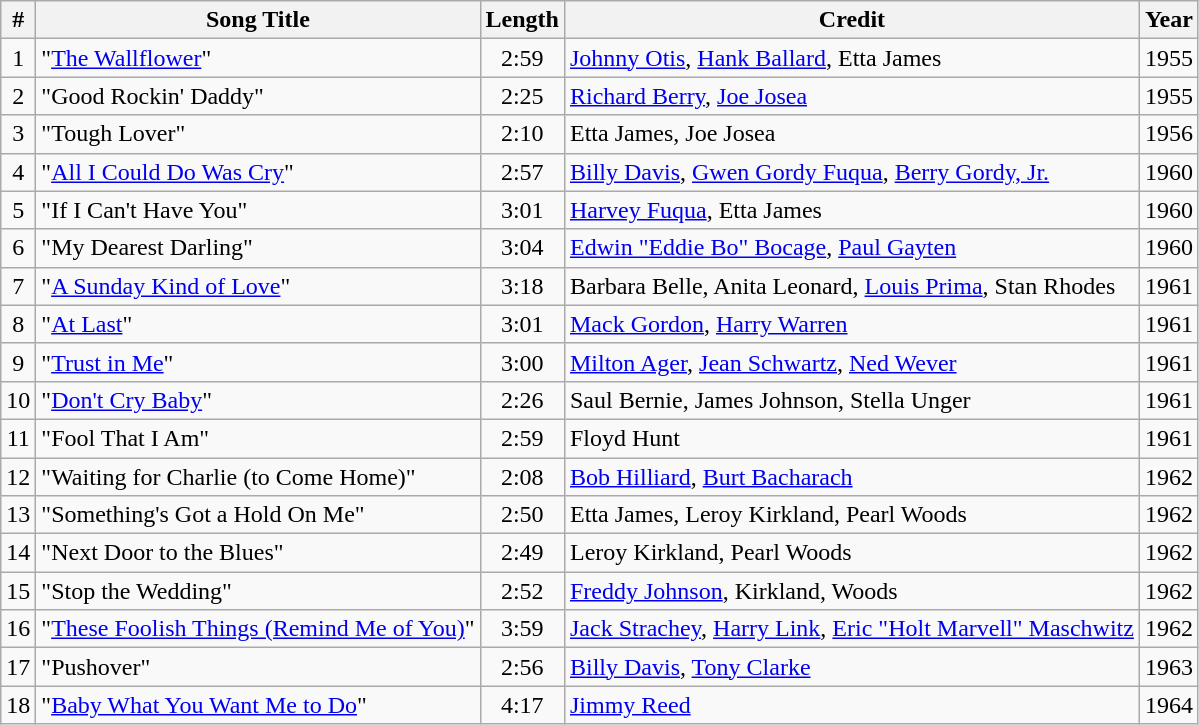<table class="wikitable sortable">
<tr>
<th>#</th>
<th>Song Title</th>
<th>Length</th>
<th>Credit</th>
<th>Year</th>
</tr>
<tr>
<td style="text-align: center;">1</td>
<td>"<a href='#'>The Wallflower</a>"</td>
<td style="text-align: center;">2:59</td>
<td><a href='#'>Johnny Otis</a>, <a href='#'>Hank Ballard</a>, Etta James</td>
<td style="text-align: center;">1955</td>
</tr>
<tr>
<td style="text-align: center;">2</td>
<td>"Good Rockin' Daddy"</td>
<td style="text-align: center;">2:25</td>
<td><a href='#'>Richard Berry</a>, <a href='#'>Joe Josea</a></td>
<td style="text-align: center;">1955</td>
</tr>
<tr>
<td style="text-align: center;">3</td>
<td>"Tough Lover"</td>
<td style="text-align: center;">2:10</td>
<td>Etta James, Joe Josea</td>
<td style="text-align: center;">1956</td>
</tr>
<tr>
<td style="text-align: center;">4</td>
<td>"<a href='#'>All I Could Do Was Cry</a>"</td>
<td style="text-align: center;">2:57</td>
<td><a href='#'>Billy Davis</a>, <a href='#'>Gwen Gordy Fuqua</a>, <a href='#'>Berry Gordy, Jr.</a></td>
<td style="text-align: center;">1960</td>
</tr>
<tr>
<td style="text-align: center;">5</td>
<td>"If I Can't Have You"</td>
<td style="text-align: center;">3:01</td>
<td><a href='#'>Harvey Fuqua</a>, Etta James</td>
<td style="text-align: center;">1960</td>
</tr>
<tr>
<td style="text-align: center;">6</td>
<td>"My Dearest Darling"</td>
<td style="text-align: center;">3:04</td>
<td><a href='#'>Edwin "Eddie Bo" Bocage</a>, <a href='#'>Paul Gayten</a></td>
<td style="text-align: center;">1960</td>
</tr>
<tr>
<td style="text-align: center;">7</td>
<td>"<a href='#'>A Sunday Kind of Love</a>"</td>
<td style="text-align: center;">3:18</td>
<td>Barbara Belle, Anita Leonard, <a href='#'>Louis Prima</a>, Stan Rhodes</td>
<td style="text-align: center;">1961</td>
</tr>
<tr>
<td style="text-align: center;">8</td>
<td>"<a href='#'>At Last</a>"</td>
<td style="text-align: center;">3:01</td>
<td><a href='#'>Mack Gordon</a>, <a href='#'>Harry Warren</a></td>
<td style="text-align: center;">1961</td>
</tr>
<tr>
<td style="text-align: center;">9</td>
<td>"<a href='#'>Trust in Me</a>"</td>
<td style="text-align: center;">3:00</td>
<td><a href='#'>Milton Ager</a>, <a href='#'>Jean Schwartz</a>, <a href='#'>Ned Wever</a></td>
<td style="text-align: center;">1961</td>
</tr>
<tr>
<td style="text-align: center;">10</td>
<td>"<a href='#'>Don't Cry Baby</a>"</td>
<td style="text-align: center;">2:26</td>
<td>Saul Bernie, James Johnson, Stella Unger</td>
<td style="text-align: center;">1961</td>
</tr>
<tr>
<td style="text-align: center;">11</td>
<td>"Fool That I Am"</td>
<td style="text-align: center;">2:59</td>
<td>Floyd Hunt</td>
<td style="text-align: center;">1961</td>
</tr>
<tr>
<td style="text-align: center;">12</td>
<td>"Waiting for Charlie (to Come Home)"</td>
<td style="text-align: center;">2:08</td>
<td><a href='#'>Bob Hilliard</a>, <a href='#'>Burt Bacharach</a></td>
<td style="text-align: center;">1962</td>
</tr>
<tr>
<td style="text-align: center;">13</td>
<td>"Something's Got a Hold On Me"</td>
<td style="text-align: center;">2:50</td>
<td>Etta James, Leroy Kirkland, Pearl Woods</td>
<td style="text-align: center;">1962</td>
</tr>
<tr>
<td style="text-align: center;">14</td>
<td>"Next Door to the Blues"</td>
<td style="text-align: center;">2:49</td>
<td>Leroy Kirkland, Pearl Woods</td>
<td style="text-align: center;">1962</td>
</tr>
<tr>
<td style="text-align: center;">15</td>
<td>"Stop the Wedding"</td>
<td style="text-align: center;">2:52</td>
<td><a href='#'>Freddy Johnson</a>, Kirkland, Woods</td>
<td style="text-align: center;">1962</td>
</tr>
<tr>
<td style="text-align: center;">16</td>
<td>"<a href='#'>These Foolish Things (Remind Me of You)</a>"</td>
<td style="text-align: center;">3:59</td>
<td><a href='#'>Jack Strachey</a>, <a href='#'>Harry Link</a>, <a href='#'>Eric "Holt Marvell" Maschwitz</a></td>
<td style="text-align: center;">1962</td>
</tr>
<tr>
<td style="text-align: center;">17</td>
<td>"Pushover"</td>
<td style="text-align: center;">2:56</td>
<td><a href='#'>Billy Davis</a>, <a href='#'>Tony Clarke</a></td>
<td style="text-align: center;">1963</td>
</tr>
<tr>
<td style="text-align: center;">18</td>
<td>"<a href='#'>Baby What You Want Me to Do</a>"</td>
<td style="text-align: center;">4:17</td>
<td><a href='#'>Jimmy Reed</a></td>
<td style="text-align: center;">1964</td>
</tr>
</table>
